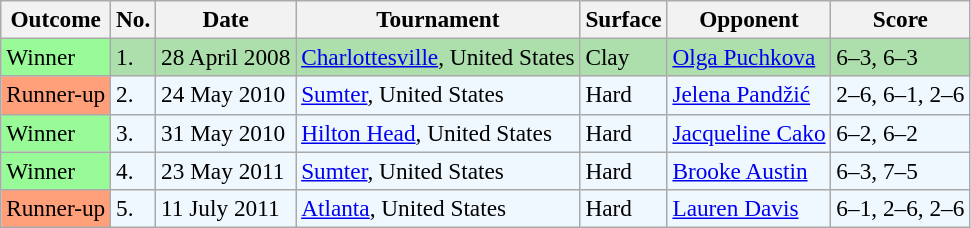<table class="sortable wikitable" style=font-size:97%>
<tr>
<th>Outcome</th>
<th>No.</th>
<th>Date</th>
<th>Tournament</th>
<th>Surface</th>
<th>Opponent</th>
<th class="unsortable">Score</th>
</tr>
<tr style="background:#addfad;">
<td style="background:#98fb98;">Winner</td>
<td>1.</td>
<td>28 April 2008</td>
<td><a href='#'>Charlottesville</a>, United States</td>
<td>Clay</td>
<td> <a href='#'>Olga Puchkova</a></td>
<td>6–3, 6–3</td>
</tr>
<tr style="background:#f0f8ff;">
<td style="background:#ffa07a;">Runner-up</td>
<td>2.</td>
<td>24 May 2010</td>
<td><a href='#'>Sumter</a>, United States</td>
<td>Hard</td>
<td> <a href='#'>Jelena Pandžić</a></td>
<td>2–6, 6–1, 2–6</td>
</tr>
<tr style="background:#f0f8ff;">
<td style="background:#98fb98;">Winner</td>
<td>3.</td>
<td>31 May 2010</td>
<td><a href='#'>Hilton Head</a>, United States</td>
<td>Hard</td>
<td> <a href='#'>Jacqueline Cako</a></td>
<td>6–2, 6–2</td>
</tr>
<tr style="background:#f0f8ff;">
<td style="background:#98fb98;">Winner</td>
<td>4.</td>
<td>23 May 2011</td>
<td><a href='#'>Sumter</a>, United States</td>
<td>Hard</td>
<td> <a href='#'>Brooke Austin</a></td>
<td>6–3, 7–5</td>
</tr>
<tr style="background:#f0f8ff;">
<td style="background:#ffa07a;">Runner-up</td>
<td>5.</td>
<td>11 July 2011</td>
<td><a href='#'>Atlanta</a>, United States</td>
<td>Hard</td>
<td> <a href='#'>Lauren Davis</a></td>
<td>6–1, 2–6, 2–6</td>
</tr>
</table>
